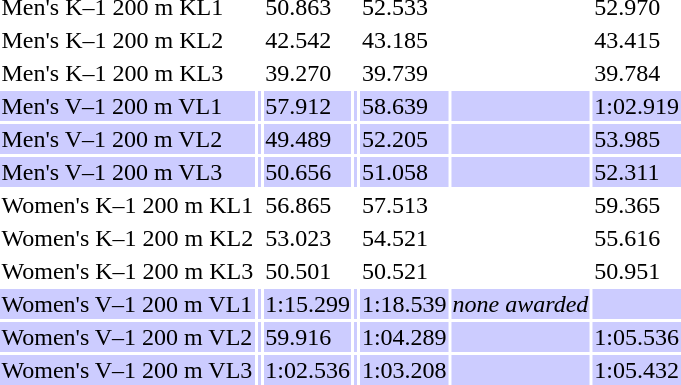<table>
<tr>
<td>Men's K–1 200 m KL1 </td>
<td></td>
<td>50.863</td>
<td></td>
<td>52.533</td>
<td></td>
<td>52.970</td>
</tr>
<tr>
<td>Men's K–1 200 m KL2 </td>
<td></td>
<td>42.542</td>
<td></td>
<td>43.185</td>
<td></td>
<td>43.415</td>
</tr>
<tr>
<td>Men's K–1 200 m KL3 </td>
<td></td>
<td>39.270</td>
<td></td>
<td>39.739</td>
<td></td>
<td>39.784</td>
</tr>
<tr bgcolor=ccccff>
<td>Men's V–1 200 m VL1 </td>
<td></td>
<td>57.912</td>
<td></td>
<td>58.639</td>
<td></td>
<td>1:02.919</td>
</tr>
<tr bgcolor=ccccff>
<td>Men's V–1 200 m VL2 </td>
<td></td>
<td>49.489</td>
<td></td>
<td>52.205</td>
<td></td>
<td>53.985</td>
</tr>
<tr bgcolor=ccccff>
<td>Men's V–1 200 m VL3 </td>
<td></td>
<td>50.656</td>
<td></td>
<td>51.058</td>
<td></td>
<td>52.311</td>
</tr>
<tr>
<td>Women's K–1 200 m KL1 </td>
<td></td>
<td>56.865</td>
<td></td>
<td>57.513</td>
<td></td>
<td>59.365</td>
</tr>
<tr>
<td>Women's K–1 200 m KL2 </td>
<td></td>
<td>53.023</td>
<td></td>
<td>54.521</td>
<td></td>
<td>55.616</td>
</tr>
<tr>
<td>Women's K–1 200 m KL3 </td>
<td></td>
<td>50.501</td>
<td></td>
<td>50.521</td>
<td></td>
<td>50.951</td>
</tr>
<tr bgcolor=ccccff>
<td>Women's V–1 200 m VL1 </td>
<td></td>
<td>1:15.299</td>
<td></td>
<td>1:18.539</td>
<td><em>none awarded</em></td>
<td></td>
</tr>
<tr bgcolor=ccccff>
<td>Women's V–1 200 m VL2 </td>
<td></td>
<td>59.916</td>
<td></td>
<td>1:04.289</td>
<td></td>
<td>1:05.536</td>
</tr>
<tr bgcolor=ccccff>
<td>Women's V–1 200 m VL3 </td>
<td></td>
<td>1:02.536</td>
<td></td>
<td>1:03.208</td>
<td></td>
<td>1:05.432</td>
</tr>
</table>
